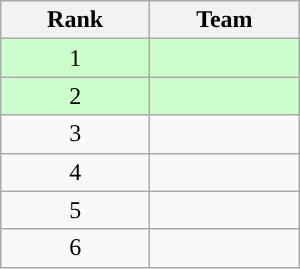<table class="wikitable" style="width:200px;">
<tr>
<th>Rank</th>
<th>Team</th>
</tr>
<tr style="background:#ccffcc;">
<td align=center>1</td>
<td> </td>
</tr>
<tr style="background:#ccffcc;">
<td align=center>2</td>
<td> </td>
</tr>
<tr>
<td align=center>3</td>
<td></td>
</tr>
<tr>
<td align=center>4</td>
<td></td>
</tr>
<tr>
<td align=center>5</td>
<td></td>
</tr>
<tr>
<td align=center>6</td>
<td></td>
</tr>
</table>
